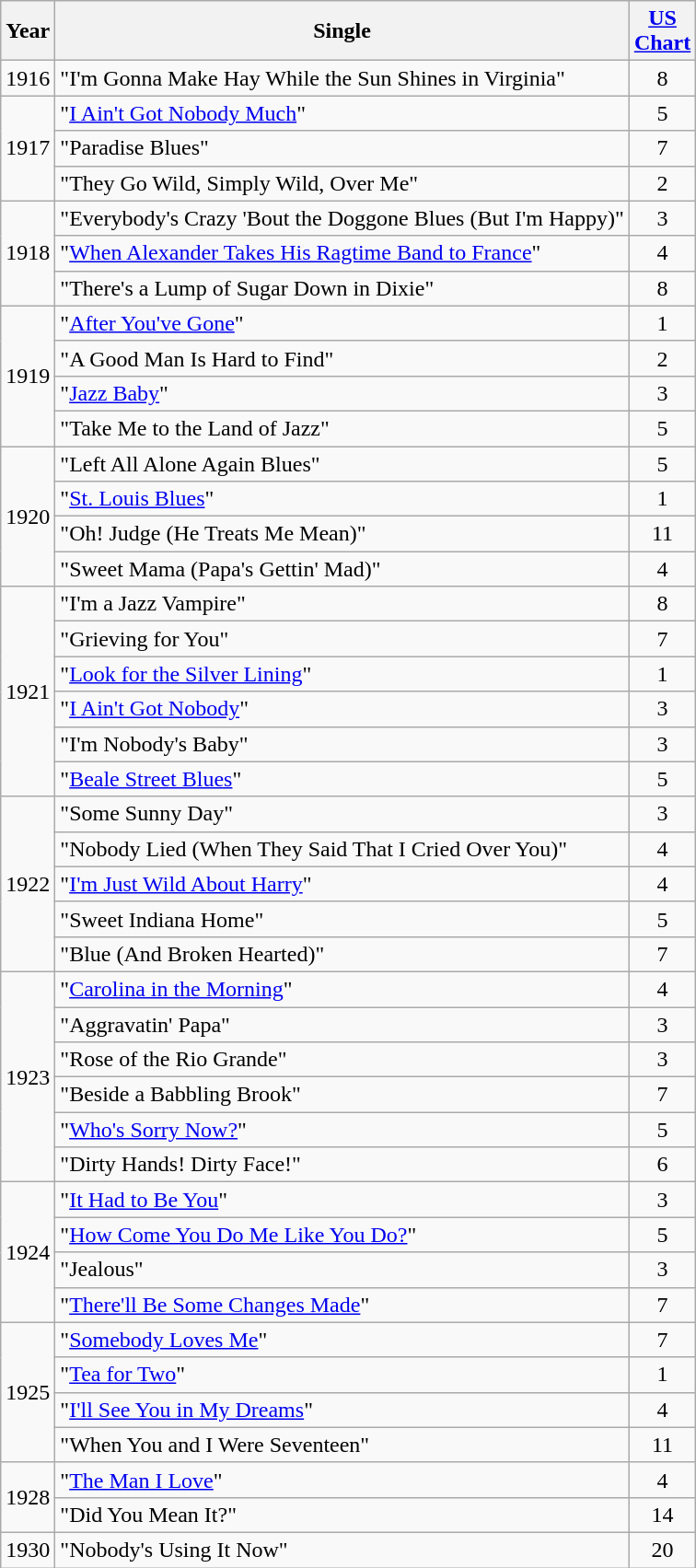<table class="wikitable">
<tr>
<th>Year</th>
<th>Single</th>
<th><a href='#'>US<br>Chart</a></th>
</tr>
<tr>
<td>1916</td>
<td>"I'm Gonna Make Hay While the Sun Shines in Virginia"</td>
<td style="text-align:center;">8</td>
</tr>
<tr>
<td rowspan="3">1917</td>
<td>"<a href='#'>I Ain't Got Nobody Much</a>"</td>
<td style="text-align:center;">5</td>
</tr>
<tr>
<td>"Paradise Blues"</td>
<td style="text-align:center;">7</td>
</tr>
<tr>
<td>"They Go Wild, Simply Wild, Over Me"</td>
<td style="text-align:center;">2</td>
</tr>
<tr>
<td rowspan="3">1918</td>
<td>"Everybody's Crazy 'Bout the Doggone Blues (But I'm Happy)"</td>
<td style="text-align:center;">3</td>
</tr>
<tr>
<td>"<a href='#'>When Alexander Takes His Ragtime Band to France</a>"</td>
<td style="text-align:center;">4</td>
</tr>
<tr>
<td>"There's a Lump of Sugar Down in Dixie"</td>
<td style="text-align:center;">8</td>
</tr>
<tr>
<td rowspan="4">1919</td>
<td>"<a href='#'>After You've Gone</a>"</td>
<td style="text-align:center;">1</td>
</tr>
<tr>
<td>"A Good Man Is Hard to Find"</td>
<td style="text-align:center;">2</td>
</tr>
<tr>
<td>"<a href='#'>Jazz Baby</a>"</td>
<td style="text-align:center;">3</td>
</tr>
<tr>
<td>"Take Me to the Land of Jazz"</td>
<td style="text-align:center;">5</td>
</tr>
<tr>
<td rowspan="4">1920</td>
<td>"Left All Alone Again Blues"</td>
<td style="text-align:center;">5</td>
</tr>
<tr>
<td>"<a href='#'>St. Louis Blues</a>"</td>
<td style="text-align:center;">1</td>
</tr>
<tr>
<td>"Oh! Judge (He Treats Me Mean)"</td>
<td style="text-align:center;">11</td>
</tr>
<tr>
<td>"Sweet Mama (Papa's Gettin' Mad)"</td>
<td style="text-align:center;">4</td>
</tr>
<tr>
<td rowspan="6">1921</td>
<td>"I'm a Jazz Vampire"</td>
<td style="text-align:center;">8</td>
</tr>
<tr>
<td>"Grieving for You"</td>
<td style="text-align:center;">7</td>
</tr>
<tr>
<td>"<a href='#'>Look for the Silver Lining</a>"</td>
<td style="text-align:center;">1</td>
</tr>
<tr>
<td>"<a href='#'>I Ain't Got Nobody</a>"</td>
<td style="text-align:center;">3</td>
</tr>
<tr>
<td>"I'm Nobody's Baby"</td>
<td style="text-align:center;">3</td>
</tr>
<tr>
<td>"<a href='#'>Beale Street Blues</a>"</td>
<td style="text-align:center;">5</td>
</tr>
<tr>
<td rowspan="5">1922</td>
<td>"Some Sunny Day"</td>
<td style="text-align:center;">3</td>
</tr>
<tr>
<td>"Nobody Lied (When They Said That I Cried Over You)"</td>
<td style="text-align:center;">4</td>
</tr>
<tr>
<td>"<a href='#'>I'm Just Wild About Harry</a>"</td>
<td style="text-align:center;">4</td>
</tr>
<tr>
<td>"Sweet Indiana Home"</td>
<td style="text-align:center;">5</td>
</tr>
<tr>
<td>"Blue (And Broken Hearted)"</td>
<td style="text-align:center;">7</td>
</tr>
<tr>
<td rowspan="6">1923</td>
<td>"<a href='#'>Carolina in the Morning</a>"</td>
<td style="text-align:center;">4</td>
</tr>
<tr>
<td>"Aggravatin' Papa"</td>
<td style="text-align:center;">3</td>
</tr>
<tr>
<td>"Rose of the Rio Grande"</td>
<td style="text-align:center;">3</td>
</tr>
<tr>
<td>"Beside a Babbling Brook"</td>
<td style="text-align:center;">7</td>
</tr>
<tr>
<td>"<a href='#'>Who's Sorry Now?</a>"</td>
<td style="text-align:center;">5</td>
</tr>
<tr>
<td>"Dirty Hands! Dirty Face!"</td>
<td style="text-align:center;">6</td>
</tr>
<tr>
<td rowspan="4">1924</td>
<td>"<a href='#'>It Had to Be You</a>"</td>
<td style="text-align:center;">3</td>
</tr>
<tr>
<td>"<a href='#'>How Come You Do Me Like You Do?</a>"</td>
<td style="text-align:center;">5</td>
</tr>
<tr>
<td>"Jealous"</td>
<td style="text-align:center;">3</td>
</tr>
<tr>
<td>"<a href='#'>There'll Be Some Changes Made</a>"</td>
<td style="text-align:center;">7</td>
</tr>
<tr>
<td rowspan="4">1925</td>
<td>"<a href='#'>Somebody Loves Me</a>"</td>
<td style="text-align:center;">7</td>
</tr>
<tr>
<td>"<a href='#'>Tea for Two</a>"</td>
<td style="text-align:center;">1</td>
</tr>
<tr>
<td>"<a href='#'>I'll See You in My Dreams</a>"</td>
<td style="text-align:center;">4</td>
</tr>
<tr>
<td>"When You and I Were Seventeen"</td>
<td style="text-align:center;">11</td>
</tr>
<tr>
<td rowspan="2">1928</td>
<td>"<a href='#'>The Man I Love</a>"</td>
<td style="text-align:center;">4</td>
</tr>
<tr>
<td>"Did You Mean It?"</td>
<td style="text-align:center;">14</td>
</tr>
<tr>
<td>1930</td>
<td>"Nobody's Using It Now"</td>
<td style="text-align:center;">20</td>
</tr>
</table>
